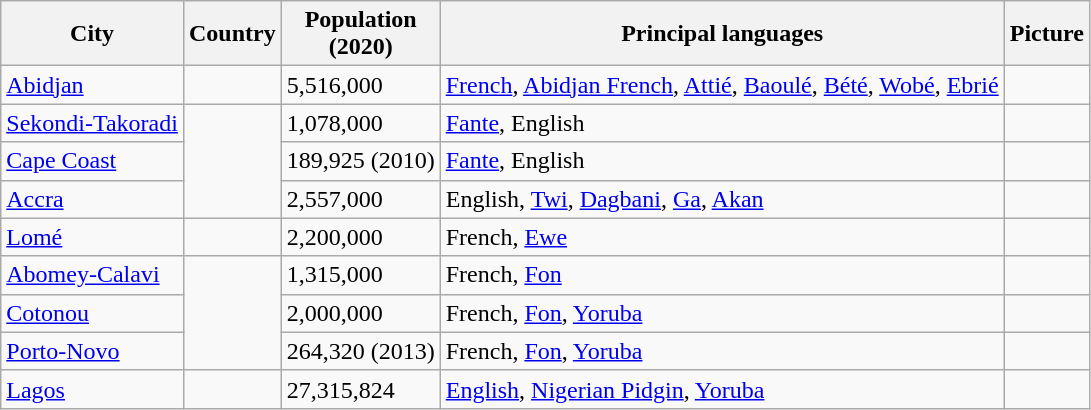<table class="wikitable sortable">
<tr>
<th>City</th>
<th>Country</th>
<th>Population<br>(2020)</th>
<th>Principal languages</th>
<th>Picture</th>
</tr>
<tr>
<td><a href='#'>Abidjan</a></td>
<td></td>
<td>5,516,000</td>
<td><a href='#'>French</a>, <a href='#'>Abidjan French</a>, <a href='#'>Attié</a>, <a href='#'>Baoulé</a>, <a href='#'>Bété</a>, <a href='#'>Wobé</a>, <a href='#'>Ebrié</a></td>
<td></td>
</tr>
<tr>
<td><a href='#'>Sekondi-Takoradi</a></td>
<td rowspan="3"></td>
<td>1,078,000</td>
<td><a href='#'>Fante</a>, English</td>
<td></td>
</tr>
<tr>
<td><a href='#'>Cape Coast</a></td>
<td>189,925 (2010)</td>
<td><a href='#'>Fante</a>, English</td>
<td></td>
</tr>
<tr>
<td><a href='#'>Accra</a></td>
<td>2,557,000</td>
<td>English, <a href='#'>Twi</a>, <a href='#'>Dagbani</a>, <a href='#'>Ga</a>, <a href='#'>Akan</a></td>
<td></td>
</tr>
<tr>
<td><a href='#'>Lomé</a></td>
<td></td>
<td>2,200,000</td>
<td>French, <a href='#'>Ewe</a></td>
<td></td>
</tr>
<tr>
<td><a href='#'>Abomey-Calavi</a></td>
<td rowspan="3"></td>
<td>1,315,000</td>
<td>French, <a href='#'>Fon</a></td>
<td></td>
</tr>
<tr>
<td><a href='#'>Cotonou</a></td>
<td>2,000,000</td>
<td>French, <a href='#'>Fon</a>, <a href='#'>Yoruba</a></td>
<td></td>
</tr>
<tr>
<td><a href='#'>Porto-Novo</a></td>
<td>264,320 (2013)</td>
<td>French, <a href='#'>Fon</a>, <a href='#'>Yoruba</a></td>
<td></td>
</tr>
<tr>
<td><a href='#'>Lagos</a></td>
<td></td>
<td>27,315,824</td>
<td><a href='#'>English</a>, <a href='#'>Nigerian Pidgin</a>, <a href='#'>Yoruba</a></td>
<td></td>
</tr>
</table>
